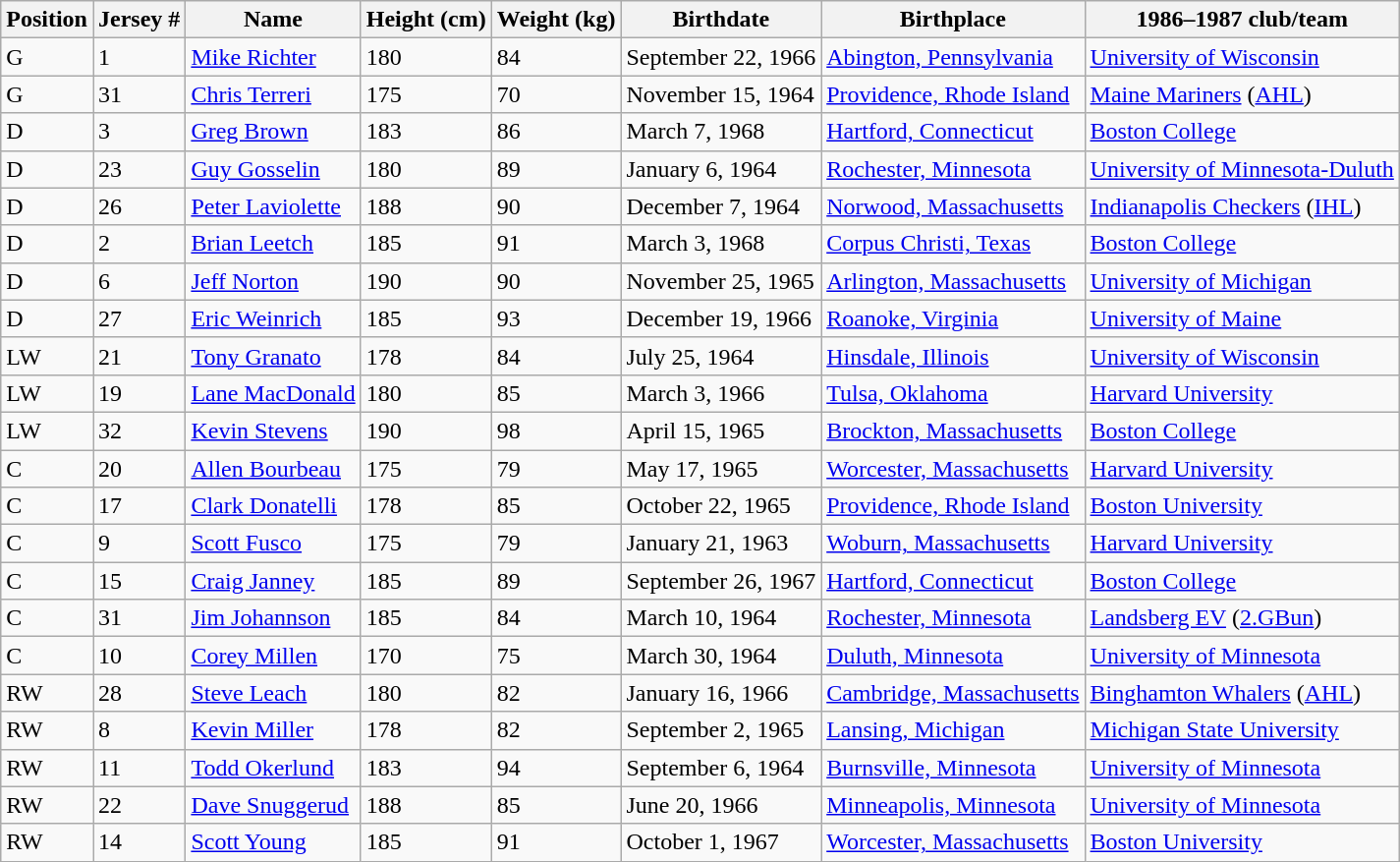<table class="wikitable sortable">
<tr>
<th>Position</th>
<th>Jersey #</th>
<th>Name</th>
<th>Height (cm)</th>
<th>Weight (kg)</th>
<th>Birthdate</th>
<th>Birthplace</th>
<th>1986–1987 club/team</th>
</tr>
<tr>
<td>G</td>
<td>1</td>
<td><a href='#'>Mike Richter</a></td>
<td>180</td>
<td>84</td>
<td>September 22, 1966</td>
<td><a href='#'>Abington, Pennsylvania</a></td>
<td><a href='#'>University of Wisconsin</a></td>
</tr>
<tr>
<td>G</td>
<td>31</td>
<td><a href='#'>Chris Terreri</a></td>
<td>175</td>
<td>70</td>
<td>November 15, 1964</td>
<td><a href='#'>Providence, Rhode Island</a></td>
<td><a href='#'>Maine Mariners</a> (<a href='#'>AHL</a>)</td>
</tr>
<tr>
<td>D</td>
<td>3</td>
<td><a href='#'>Greg Brown</a></td>
<td>183</td>
<td>86</td>
<td>March 7, 1968</td>
<td><a href='#'>Hartford, Connecticut</a></td>
<td><a href='#'>Boston College</a></td>
</tr>
<tr>
<td>D</td>
<td>23</td>
<td><a href='#'>Guy Gosselin</a></td>
<td>180</td>
<td>89</td>
<td>January 6, 1964</td>
<td><a href='#'>Rochester, Minnesota</a></td>
<td><a href='#'>University of Minnesota-Duluth</a></td>
</tr>
<tr>
<td>D</td>
<td>26</td>
<td><a href='#'>Peter Laviolette</a></td>
<td>188</td>
<td>90</td>
<td>December 7, 1964</td>
<td><a href='#'>Norwood, Massachusetts</a></td>
<td><a href='#'>Indianapolis Checkers</a> (<a href='#'>IHL</a>)</td>
</tr>
<tr>
<td>D</td>
<td>2</td>
<td><a href='#'>Brian Leetch</a></td>
<td>185</td>
<td>91</td>
<td>March 3, 1968</td>
<td><a href='#'>Corpus Christi, Texas</a></td>
<td><a href='#'>Boston College</a></td>
</tr>
<tr>
<td>D</td>
<td>6</td>
<td><a href='#'>Jeff Norton</a></td>
<td>190</td>
<td>90</td>
<td>November 25, 1965</td>
<td><a href='#'>Arlington, Massachusetts</a></td>
<td><a href='#'>University of Michigan</a></td>
</tr>
<tr>
<td>D</td>
<td>27</td>
<td><a href='#'>Eric Weinrich</a></td>
<td>185</td>
<td>93</td>
<td>December 19, 1966</td>
<td><a href='#'>Roanoke, Virginia</a></td>
<td><a href='#'>University of Maine</a></td>
</tr>
<tr>
<td>LW</td>
<td>21</td>
<td><a href='#'>Tony Granato</a></td>
<td>178</td>
<td>84</td>
<td>July 25, 1964</td>
<td><a href='#'>Hinsdale, Illinois</a></td>
<td><a href='#'>University of Wisconsin</a></td>
</tr>
<tr>
<td>LW</td>
<td>19</td>
<td><a href='#'>Lane MacDonald</a></td>
<td>180</td>
<td>85</td>
<td>March 3, 1966</td>
<td><a href='#'>Tulsa, Oklahoma</a></td>
<td><a href='#'>Harvard University</a></td>
</tr>
<tr>
<td>LW</td>
<td>32</td>
<td><a href='#'>Kevin Stevens</a></td>
<td>190</td>
<td>98</td>
<td>April 15, 1965</td>
<td><a href='#'>Brockton, Massachusetts</a></td>
<td><a href='#'>Boston College</a></td>
</tr>
<tr>
<td>C</td>
<td>20</td>
<td><a href='#'>Allen Bourbeau</a></td>
<td>175</td>
<td>79</td>
<td>May 17, 1965</td>
<td><a href='#'>Worcester, Massachusetts</a></td>
<td><a href='#'>Harvard University</a></td>
</tr>
<tr>
<td>C</td>
<td>17</td>
<td><a href='#'>Clark Donatelli</a></td>
<td>178</td>
<td>85</td>
<td>October 22, 1965</td>
<td><a href='#'>Providence, Rhode Island</a></td>
<td><a href='#'>Boston University</a></td>
</tr>
<tr>
<td>C</td>
<td>9</td>
<td><a href='#'>Scott Fusco</a></td>
<td>175</td>
<td>79</td>
<td>January 21, 1963</td>
<td><a href='#'>Woburn, Massachusetts</a></td>
<td><a href='#'>Harvard University</a></td>
</tr>
<tr>
<td>C</td>
<td>15</td>
<td><a href='#'>Craig Janney</a></td>
<td>185</td>
<td>89</td>
<td>September 26, 1967</td>
<td><a href='#'>Hartford, Connecticut</a></td>
<td><a href='#'>Boston College</a></td>
</tr>
<tr>
<td>C</td>
<td>31</td>
<td><a href='#'>Jim Johannson</a></td>
<td>185</td>
<td>84</td>
<td>March 10, 1964</td>
<td><a href='#'>Rochester, Minnesota</a></td>
<td><a href='#'>Landsberg EV</a> (<a href='#'>2.GBun</a>)</td>
</tr>
<tr>
<td>C</td>
<td>10</td>
<td><a href='#'>Corey Millen</a></td>
<td>170</td>
<td>75</td>
<td>March 30, 1964</td>
<td><a href='#'>Duluth, Minnesota</a></td>
<td><a href='#'>University of Minnesota</a></td>
</tr>
<tr>
<td>RW</td>
<td>28</td>
<td><a href='#'>Steve Leach</a></td>
<td>180</td>
<td>82</td>
<td>January 16, 1966</td>
<td><a href='#'>Cambridge, Massachusetts</a></td>
<td><a href='#'>Binghamton Whalers</a> (<a href='#'>AHL</a>)</td>
</tr>
<tr>
<td>RW</td>
<td>8</td>
<td><a href='#'>Kevin Miller</a></td>
<td>178</td>
<td>82</td>
<td>September 2, 1965</td>
<td><a href='#'>Lansing, Michigan</a></td>
<td><a href='#'>Michigan State University</a></td>
</tr>
<tr>
<td>RW</td>
<td>11</td>
<td><a href='#'>Todd Okerlund</a></td>
<td>183</td>
<td>94</td>
<td>September 6, 1964</td>
<td><a href='#'>Burnsville, Minnesota</a></td>
<td><a href='#'>University of Minnesota</a></td>
</tr>
<tr>
<td>RW</td>
<td>22</td>
<td><a href='#'>Dave Snuggerud</a></td>
<td>188</td>
<td>85</td>
<td>June 20, 1966</td>
<td><a href='#'>Minneapolis, Minnesota</a></td>
<td><a href='#'>University of Minnesota</a></td>
</tr>
<tr>
<td>RW</td>
<td>14</td>
<td><a href='#'>Scott Young</a></td>
<td>185</td>
<td>91</td>
<td>October 1, 1967</td>
<td><a href='#'>Worcester, Massachusetts</a></td>
<td><a href='#'>Boston University</a></td>
</tr>
</table>
